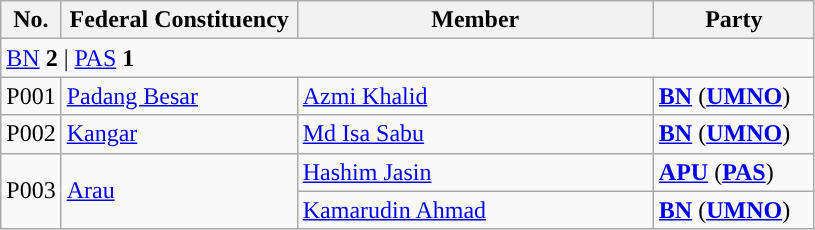<table class="wikitable sortable">
<tr>
<th style="width:30px;">No.</th>
<th style="width:150px;">Federal Constituency</th>
<th style="width:230px;">Member</th>
<th style="width:100px;">Party</th>
</tr>
<tr>
<td colspan="4"><a href='#'>BN</a> <strong>2</strong> | <a href='#'>PAS</a> <strong>1</strong></td>
</tr>
<tr>
<td>P001</td>
<td><a href='#'>Padang Besar</a></td>
<td><a href='#'>Azmi Khalid</a></td>
<td><strong><a href='#'>BN</a></strong> (<strong><a href='#'>UMNO</a></strong>)</td>
</tr>
<tr>
<td>P002</td>
<td><a href='#'>Kangar</a></td>
<td><a href='#'>Md Isa Sabu</a></td>
<td><strong><a href='#'>BN</a></strong> (<strong><a href='#'>UMNO</a></strong>)</td>
</tr>
<tr>
<td rowspan=2>P003</td>
<td rowspan=2><a href='#'>Arau</a></td>
<td><a href='#'>Hashim Jasin</a> </td>
<td><strong><a href='#'>APU</a></strong> (<strong><a href='#'>PAS</a></strong>)</td>
</tr>
<tr>
<td><a href='#'>Kamarudin Ahmad</a> </td>
<td><strong><a href='#'>BN</a></strong> (<strong><a href='#'>UMNO</a></strong>)</td>
</tr>
</table>
